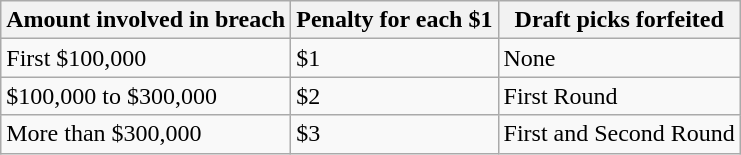<table class="wikitable">
<tr>
<th>Amount involved in breach</th>
<th>Penalty for each $1</th>
<th>Draft picks forfeited</th>
</tr>
<tr>
<td>First $100,000</td>
<td>$1</td>
<td>None</td>
</tr>
<tr>
<td>$100,000 to $300,000</td>
<td>$2</td>
<td>First Round</td>
</tr>
<tr>
<td>More than $300,000</td>
<td>$3</td>
<td>First and Second Round</td>
</tr>
</table>
